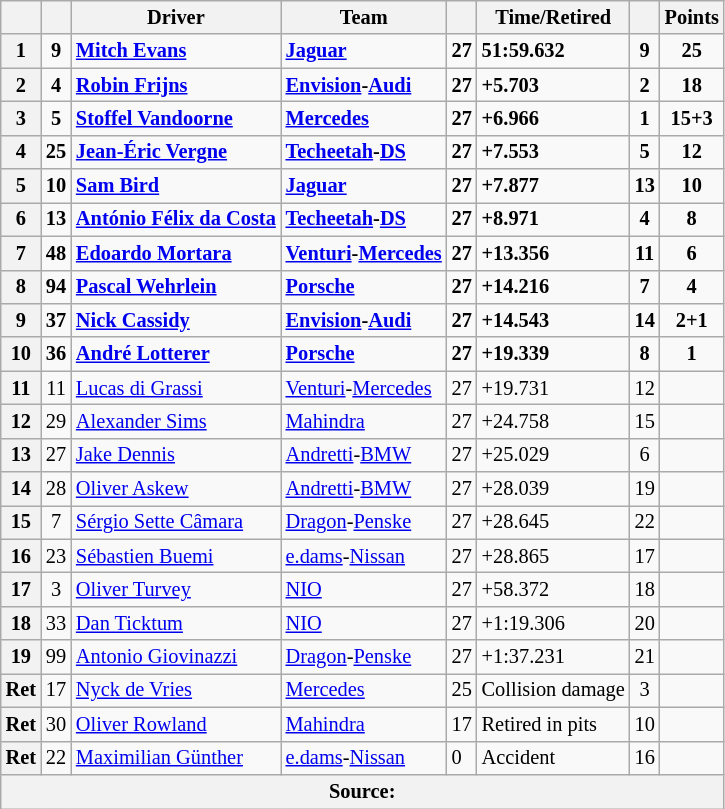<table class="wikitable sortable" style="font-size: 85%">
<tr>
<th scope="col"></th>
<th scope="col"></th>
<th scope="col">Driver</th>
<th scope="col">Team</th>
<th scope="col"></th>
<th scope="col" class="unsortable">Time/Retired</th>
<th scope="col"></th>
<th scope="col">Points</th>
</tr>
<tr>
<th scope="row">1</th>
<td align="center"><strong>9</strong></td>
<td data-sort-value="EVA"> <strong><a href='#'>Mitch Evans</a></strong></td>
<td><strong><a href='#'>Jaguar</a></strong></td>
<td><strong>27</strong></td>
<td><strong>51:59.632</strong></td>
<td align="center"><strong>9</strong></td>
<td align="center"><strong>25</strong></td>
</tr>
<tr>
<th scope="row">2</th>
<td align="center"><strong>4</strong></td>
<td data-sort-value="FRI"> <strong><a href='#'>Robin Frijns</a></strong></td>
<td><strong><a href='#'>Envision</a>-<a href='#'>Audi</a></strong></td>
<td><strong>27</strong></td>
<td><strong>+5.703</strong></td>
<td align="center"><strong>2</strong></td>
<td align="center"><strong>18</strong></td>
</tr>
<tr>
<th scope="row">3</th>
<td align="center"><strong>5</strong></td>
<td data-sort-value="VAN"> <strong><a href='#'>Stoffel Vandoorne</a></strong></td>
<td><strong><a href='#'>Mercedes</a></strong></td>
<td><strong>27</strong></td>
<td><strong>+6.966</strong></td>
<td align="center"><strong>1</strong></td>
<td align="center"><strong>15+3</strong></td>
</tr>
<tr>
<th scope="row">4</th>
<td align="center"><strong>25</strong></td>
<td data-sort-value="JEV"> <strong><a href='#'>Jean-Éric Vergne</a></strong></td>
<td><strong><a href='#'>Techeetah</a>-<a href='#'>DS</a></strong></td>
<td><strong>27</strong></td>
<td><strong>+7.553</strong></td>
<td align="center"><strong>5</strong></td>
<td align="center"><strong>12</strong></td>
</tr>
<tr>
<th scope="row">5</th>
<td align="center"><strong>10</strong></td>
<td data-sort-value="BIR"> <strong><a href='#'>Sam Bird</a></strong></td>
<td><strong><a href='#'>Jaguar</a></strong></td>
<td><strong>27</strong></td>
<td><strong>+7.877</strong></td>
<td align="center"><strong>13</strong></td>
<td align="center"><strong>10</strong></td>
</tr>
<tr>
<th scope="row">6</th>
<td align="center"><strong>13</strong></td>
<td data-sort-value="DAC"> <strong><a href='#'>António Félix da Costa</a></strong></td>
<td><strong><a href='#'>Techeetah</a>-<a href='#'>DS</a></strong></td>
<td><strong>27</strong></td>
<td><strong>+8.971</strong></td>
<td align="center"><strong>4</strong></td>
<td align="center"><strong>8</strong></td>
</tr>
<tr>
<th scope="row">7</th>
<td align="center"><strong>48</strong></td>
<td data-sort-value="MOR"> <strong><a href='#'>Edoardo Mortara</a></strong></td>
<td><strong><a href='#'>Venturi</a>-<a href='#'>Mercedes</a></strong></td>
<td><strong>27</strong></td>
<td><strong>+13.356</strong></td>
<td align="center"><strong>11</strong></td>
<td align="center"><strong>6</strong></td>
</tr>
<tr>
<th scope="row">8</th>
<td align="center"><strong>94</strong></td>
<td data-sort-value="WEH"> <strong><a href='#'>Pascal Wehrlein</a></strong></td>
<td><strong><a href='#'>Porsche</a></strong></td>
<td><strong>27</strong></td>
<td><strong>+14.216</strong></td>
<td align="center"><strong>7</strong></td>
<td align="center"><strong>4</strong></td>
</tr>
<tr>
<th scope="row">9</th>
<td align="center"><strong>37</strong></td>
<td data-sort-value="CAS"> <strong><a href='#'>Nick Cassidy</a></strong></td>
<td><strong><a href='#'>Envision</a>-<a href='#'>Audi</a></strong></td>
<td><strong>27</strong></td>
<td><strong>+14.543</strong></td>
<td align="center"><strong>14</strong></td>
<td align="center"><strong>2+1</strong></td>
</tr>
<tr>
<th scope="row">10</th>
<td align="center"><strong>36</strong></td>
<td data-sort-value="LOT"> <strong><a href='#'>André Lotterer</a></strong></td>
<td><strong><a href='#'>Porsche</a></strong></td>
<td><strong>27</strong></td>
<td><strong>+19.339</strong></td>
<td align="center"><strong>8</strong></td>
<td align="center"><strong>1</strong></td>
</tr>
<tr>
<th scope="row">11</th>
<td align="center">11</td>
<td data-sort-value="DIG"> <a href='#'>Lucas di Grassi</a></td>
<td><a href='#'>Venturi</a>-<a href='#'>Mercedes</a></td>
<td>27</td>
<td>+19.731</td>
<td align="center">12</td>
<td align="center"></td>
</tr>
<tr>
<th scope="row">12</th>
<td align="center">29</td>
<td data-sort-value="SIM"> <a href='#'>Alexander Sims</a></td>
<td><a href='#'>Mahindra</a></td>
<td>27</td>
<td>+24.758</td>
<td align="center">15</td>
<td align="center"></td>
</tr>
<tr>
<th scope="row">13</th>
<td align="center">27</td>
<td data-sort-value="DEN"> <a href='#'>Jake Dennis</a></td>
<td><a href='#'>Andretti</a>-<a href='#'>BMW</a></td>
<td>27</td>
<td>+25.029</td>
<td align="center">6</td>
<td align="center"></td>
</tr>
<tr>
<th scope="row">14</th>
<td align="center">28</td>
<td data-sort-value="ASK"> <a href='#'>Oliver Askew</a></td>
<td><a href='#'>Andretti</a>-<a href='#'>BMW</a></td>
<td>27</td>
<td>+28.039</td>
<td align="center">19</td>
<td align="center"></td>
</tr>
<tr>
<th scope="row">15</th>
<td align="center">7</td>
<td data-sort-value="SET"> <a href='#'>Sérgio Sette Câmara</a></td>
<td><a href='#'>Dragon</a>-<a href='#'>Penske</a></td>
<td>27</td>
<td>+28.645</td>
<td align="center">22</td>
<td align="center"></td>
</tr>
<tr>
<th scope="row">16</th>
<td align="center">23</td>
<td data-sort-value="BUE"> <a href='#'>Sébastien Buemi</a></td>
<td><a href='#'>e.dams</a>-<a href='#'>Nissan</a></td>
<td>27</td>
<td>+28.865</td>
<td align="center">17</td>
<td align="center"></td>
</tr>
<tr>
<th scope="row">17</th>
<td align="center">3</td>
<td data-sort-value="TUR"> <a href='#'>Oliver Turvey</a></td>
<td><a href='#'>NIO</a></td>
<td>27</td>
<td>+58.372</td>
<td align="center">18</td>
<td align="center"></td>
</tr>
<tr>
<th scope="row">18</th>
<td align="center">33</td>
<td data-sort-value="TIC"> <a href='#'>Dan Ticktum</a></td>
<td><a href='#'>NIO</a></td>
<td>27</td>
<td>+1:19.306</td>
<td align="center">20</td>
<td align="center"></td>
</tr>
<tr>
<th scope="row">19</th>
<td align="center">99</td>
<td data-sort-value="GIO"> <a href='#'>Antonio Giovinazzi</a></td>
<td><a href='#'>Dragon</a>-<a href='#'>Penske</a></td>
<td>27</td>
<td>+1:37.231</td>
<td align="center">21</td>
<td align="center"></td>
</tr>
<tr>
<th scope="row">Ret</th>
<td align="center">17</td>
<td data-sort-value="DEV"> <a href='#'>Nyck de Vries</a></td>
<td><a href='#'>Mercedes</a></td>
<td>25</td>
<td>Collision damage</td>
<td align="center">3</td>
<td align="center"></td>
</tr>
<tr>
<th scope="row">Ret</th>
<td align="center">30</td>
<td data-sort-value="ROW"> <a href='#'>Oliver Rowland</a></td>
<td><a href='#'>Mahindra</a></td>
<td>17</td>
<td>Retired in pits</td>
<td align="center">10</td>
<td align="center"></td>
</tr>
<tr>
<th scope="row">Ret</th>
<td align="center">22</td>
<td data-sort-value="GUE"> <a href='#'>Maximilian Günther</a></td>
<td><a href='#'>e.dams</a>-<a href='#'>Nissan</a></td>
<td>0</td>
<td>Accident</td>
<td align="center">16</td>
<td align="center"></td>
</tr>
<tr>
<th colspan="8">Source:</th>
</tr>
</table>
